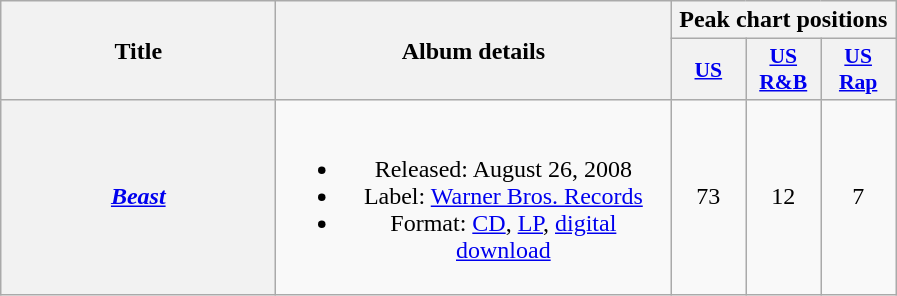<table class="wikitable plainrowheaders" style="text-align:center;">
<tr>
<th scope="col" rowspan="2" style="width:11em;">Title</th>
<th scope="col" rowspan="2" style="width:16em;">Album details</th>
<th scope="col" colspan="3">Peak chart positions</th>
</tr>
<tr>
<th style="width:3em;font-size:90%;"><a href='#'>US</a><br> </th>
<th style="width:3em;font-size:90%;"><a href='#'>US R&B</a><br> </th>
<th style="width:3em;font-size:90%;"><a href='#'>US Rap</a><br> </th>
</tr>
<tr>
<th scope="row"><em><a href='#'>Beast</a></em></th>
<td><br><ul><li>Released: August 26, 2008</li><li>Label: <a href='#'>Warner Bros. Records</a></li><li>Format: <a href='#'>CD</a>, <a href='#'>LP</a>, <a href='#'>digital download</a></li></ul></td>
<td>73</td>
<td>12</td>
<td>7</td>
</tr>
</table>
